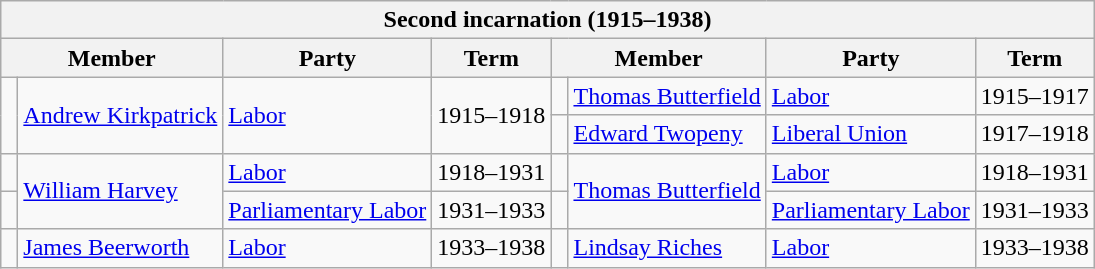<table class="wikitable">
<tr>
<th colspan = 8>Second incarnation (1915–1938)</th>
</tr>
<tr>
<th colspan=2>Member</th>
<th>Party</th>
<th>Term</th>
<th colspan=2>Member</th>
<th>Party</th>
<th>Term</th>
</tr>
<tr>
<td rowspan=2 > </td>
<td rowspan=2><a href='#'>Andrew Kirkpatrick</a></td>
<td rowspan=2><a href='#'>Labor</a></td>
<td rowspan=2>1915–1918</td>
<td> </td>
<td><a href='#'>Thomas Butterfield</a></td>
<td><a href='#'>Labor</a></td>
<td>1915–1917</td>
</tr>
<tr>
<td> </td>
<td><a href='#'>Edward Twopeny</a></td>
<td><a href='#'>Liberal Union</a></td>
<td>1917–1918</td>
</tr>
<tr>
<td> </td>
<td rowspan=2><a href='#'>William Harvey</a></td>
<td><a href='#'>Labor</a></td>
<td>1918–1931</td>
<td> </td>
<td rowspan=2><a href='#'>Thomas Butterfield</a></td>
<td><a href='#'>Labor</a></td>
<td>1918–1931</td>
</tr>
<tr>
<td> </td>
<td><a href='#'>Parliamentary Labor</a></td>
<td>1931–1933</td>
<td> </td>
<td><a href='#'>Parliamentary Labor</a></td>
<td>1931–1933</td>
</tr>
<tr>
<td> </td>
<td><a href='#'>James Beerworth</a></td>
<td><a href='#'>Labor</a></td>
<td>1933–1938</td>
<td> </td>
<td><a href='#'>Lindsay Riches</a></td>
<td><a href='#'>Labor</a></td>
<td>1933–1938</td>
</tr>
</table>
